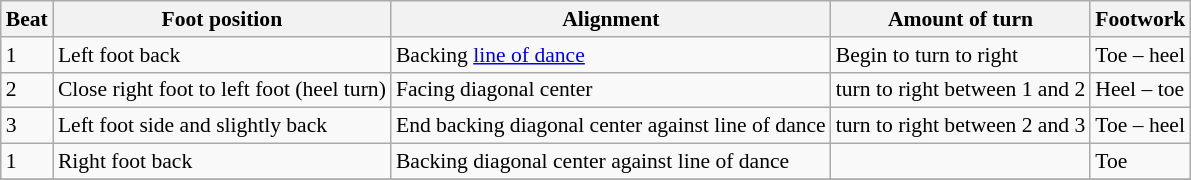<table class="wikitable" style="font-size:90%;">
<tr>
<th>Beat</th>
<th>Foot position</th>
<th>Alignment</th>
<th>Amount of turn</th>
<th>Footwork</th>
</tr>
<tr>
<td>1</td>
<td>Left foot back</td>
<td>Backing <a href='#'>line of dance</a></td>
<td>Begin to turn to right</td>
<td>Toe – heel</td>
</tr>
<tr>
<td>2</td>
<td>Close right foot to left foot (heel turn)</td>
<td>Facing diagonal center</td>
<td> turn to right between 1 and 2</td>
<td>Heel – toe</td>
</tr>
<tr>
<td>3</td>
<td>Left foot side and slightly back</td>
<td>End backing diagonal center against line of dance</td>
<td> turn to right between 2 and 3</td>
<td>Toe – heel</td>
</tr>
<tr>
<td>1</td>
<td>Right foot back</td>
<td>Backing diagonal center against line of dance</td>
<td></td>
<td>Toe</td>
</tr>
<tr>
</tr>
</table>
